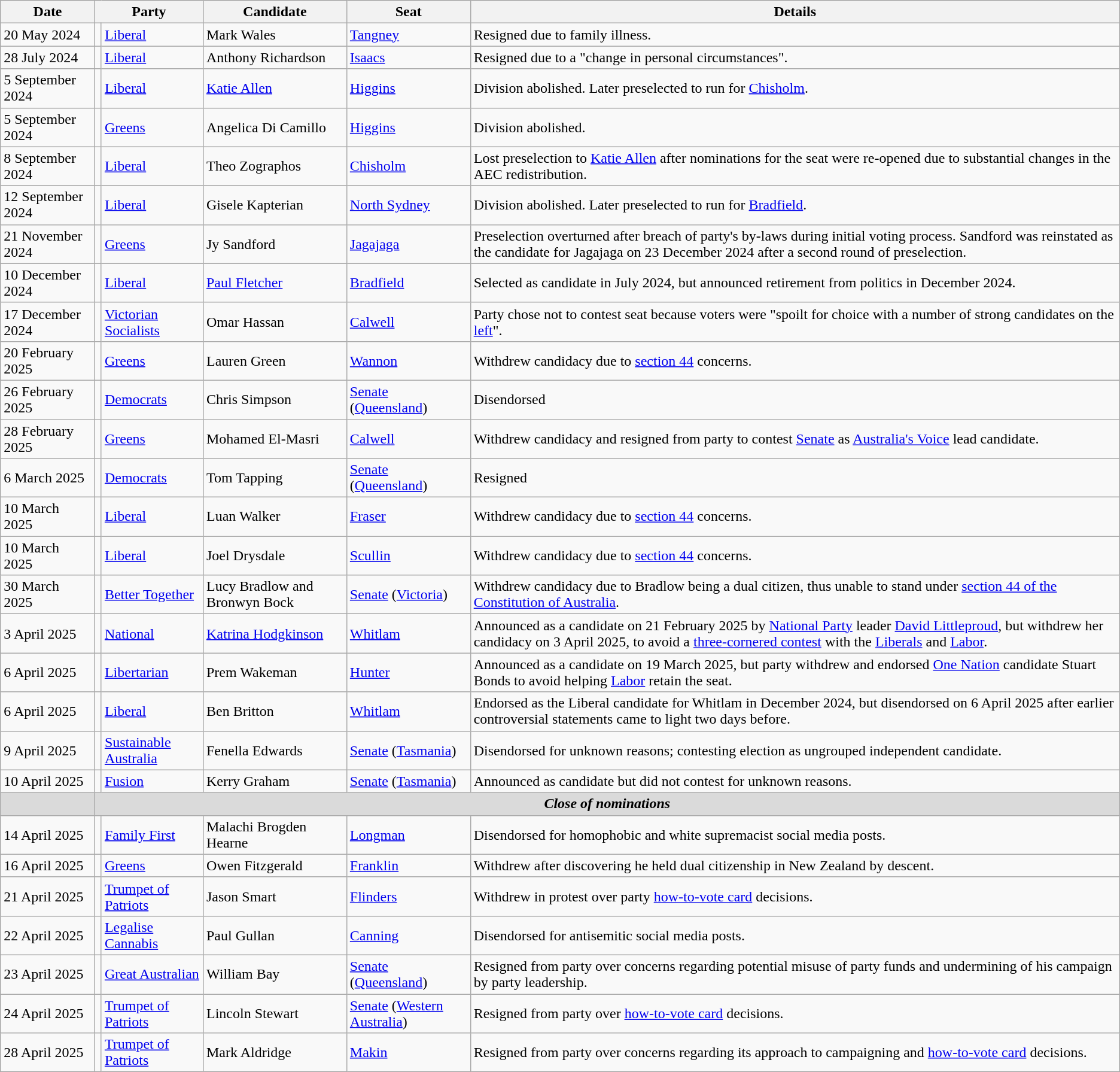<table class=wikitable>
<tr>
<th>Date</th>
<th colspan=2>Party</th>
<th>Candidate</th>
<th>Seat</th>
<th>Details</th>
</tr>
<tr>
<td>20 May 2024</td>
<td></td>
<td><a href='#'>Liberal</a></td>
<td>Mark Wales</td>
<td><a href='#'>Tangney</a></td>
<td>Resigned due to family illness.</td>
</tr>
<tr>
<td>28 July 2024</td>
<td></td>
<td><a href='#'>Liberal</a></td>
<td>Anthony Richardson</td>
<td><a href='#'>Isaacs</a></td>
<td>Resigned due to a "change in personal circumstances".</td>
</tr>
<tr>
<td>5 September 2024</td>
<td></td>
<td><a href='#'>Liberal</a></td>
<td><a href='#'>Katie Allen</a></td>
<td><a href='#'>Higgins</a></td>
<td>Division abolished. Later preselected to run for <a href='#'>Chisholm</a>.</td>
</tr>
<tr>
<td>5 September 2024</td>
<td></td>
<td><a href='#'>Greens</a></td>
<td>Angelica Di Camillo</td>
<td><a href='#'>Higgins</a></td>
<td>Division abolished.</td>
</tr>
<tr>
<td>8 September 2024</td>
<td></td>
<td><a href='#'>Liberal</a></td>
<td>Theo Zographos</td>
<td><a href='#'>Chisholm</a></td>
<td>Lost preselection to <a href='#'>Katie Allen</a> after nominations for the seat were re-opened due to substantial changes in the AEC redistribution.</td>
</tr>
<tr>
<td>12 September 2024</td>
<td></td>
<td><a href='#'>Liberal</a></td>
<td>Gisele Kapterian</td>
<td><a href='#'>North Sydney</a></td>
<td>Division abolished. Later preselected to run for <a href='#'>Bradfield</a>.</td>
</tr>
<tr>
<td>21 November 2024</td>
<td></td>
<td><a href='#'>Greens</a></td>
<td>Jy Sandford</td>
<td><a href='#'>Jagajaga</a></td>
<td>Preselection overturned after breach of party's by-laws during initial voting process. Sandford was reinstated as the candidate for Jagajaga on 23 December 2024 after a second round of preselection.</td>
</tr>
<tr>
<td>10 December 2024</td>
<td></td>
<td><a href='#'>Liberal</a></td>
<td><a href='#'>Paul Fletcher</a></td>
<td><a href='#'>Bradfield</a></td>
<td>Selected as candidate in July 2024, but announced retirement from politics in December 2024.</td>
</tr>
<tr>
<td>17 December 2024</td>
<td></td>
<td><a href='#'>Victorian Socialists</a></td>
<td>Omar Hassan</td>
<td><a href='#'>Calwell</a></td>
<td>Party chose not to contest seat because voters were "spoilt for choice with a number of strong candidates on the <a href='#'>left</a>".</td>
</tr>
<tr>
<td>20 February 2025</td>
<td></td>
<td><a href='#'>Greens</a></td>
<td>Lauren Green</td>
<td><a href='#'>Wannon</a></td>
<td>Withdrew candidacy due to <a href='#'>section 44</a> concerns.</td>
</tr>
<tr>
<td>26 February 2025</td>
<td></td>
<td><a href='#'>Democrats</a></td>
<td>Chris Simpson</td>
<td><a href='#'>Senate</a> (<a href='#'>Queensland</a>)</td>
<td>Disendorsed</td>
</tr>
<tr>
<td>28 February 2025</td>
<td></td>
<td><a href='#'>Greens</a></td>
<td>Mohamed El-Masri</td>
<td><a href='#'>Calwell</a></td>
<td>Withdrew candidacy and resigned from party to contest <a href='#'>Senate</a> as <a href='#'>Australia's Voice</a> lead candidate.</td>
</tr>
<tr>
<td>6 March 2025</td>
<td></td>
<td><a href='#'>Democrats</a></td>
<td>Tom Tapping</td>
<td><a href='#'>Senate</a> (<a href='#'>Queensland</a>)</td>
<td>Resigned</td>
</tr>
<tr>
<td>10 March 2025</td>
<td></td>
<td><a href='#'>Liberal</a></td>
<td>Luan Walker</td>
<td><a href='#'>Fraser</a></td>
<td>Withdrew candidacy due to <a href='#'>section 44</a> concerns.</td>
</tr>
<tr>
<td>10 March 2025</td>
<td></td>
<td><a href='#'>Liberal</a></td>
<td>Joel Drysdale</td>
<td><a href='#'>Scullin</a></td>
<td>Withdrew candidacy due to <a href='#'>section 44</a> concerns.</td>
</tr>
<tr>
<td>30 March 2025</td>
<td></td>
<td><a href='#'>Better Together</a></td>
<td>Lucy Bradlow and Bronwyn Bock</td>
<td><a href='#'>Senate</a> (<a href='#'>Victoria</a>)</td>
<td>Withdrew candidacy due to Bradlow being a dual citizen, thus unable to stand under <a href='#'>section 44 of the Constitution of Australia</a>.</td>
</tr>
<tr>
<td>3 April 2025</td>
<td></td>
<td><a href='#'>National</a></td>
<td><a href='#'>Katrina Hodgkinson</a></td>
<td><a href='#'>Whitlam</a></td>
<td>Announced as a candidate on 21 February 2025 by <a href='#'>National Party</a> leader <a href='#'>David Littleproud</a>, but withdrew her candidacy on 3 April 2025, to avoid a <a href='#'>three-cornered contest</a> with the <a href='#'>Liberals</a> and <a href='#'>Labor</a>.</td>
</tr>
<tr>
<td>6 April 2025</td>
<td></td>
<td><a href='#'>Libertarian</a></td>
<td>Prem Wakeman</td>
<td><a href='#'>Hunter</a></td>
<td>Announced as a candidate on 19 March 2025, but party withdrew and endorsed <a href='#'>One Nation</a> candidate Stuart Bonds to avoid helping <a href='#'>Labor</a> retain the seat.</td>
</tr>
<tr>
<td>6 April 2025</td>
<td></td>
<td><a href='#'>Liberal</a></td>
<td>Ben Britton</td>
<td><a href='#'>Whitlam</a></td>
<td>Endorsed as the Liberal candidate for Whitlam in December 2024, but disendorsed on 6 April 2025 after earlier controversial statements came to light two days before.</td>
</tr>
<tr>
<td>9 April 2025</td>
<td></td>
<td><a href='#'>Sustainable Australia</a></td>
<td>Fenella Edwards</td>
<td><a href='#'>Senate</a> (<a href='#'>Tasmania</a>)</td>
<td>Disendorsed for unknown reasons; contesting election as ungrouped independent candidate.</td>
</tr>
<tr>
<td>10 April 2025</td>
<td></td>
<td><a href='#'>Fusion</a></td>
<td>Kerry Graham</td>
<td><a href='#'>Senate</a> (<a href='#'>Tasmania</a>)</td>
<td>Announced as candidate but did not contest for unknown reasons.</td>
</tr>
<tr style=background:#DADADA;font-weight:bold>
<td></td>
<td colspan=5; align=center><em>Close of nominations</em></td>
</tr>
<tr>
<td>14 April 2025</td>
<td></td>
<td><a href='#'>Family First</a></td>
<td>Malachi Brogden Hearne</td>
<td><a href='#'>Longman</a></td>
<td>Disendorsed for homophobic and white supremacist social media posts.</td>
</tr>
<tr>
<td>16 April 2025</td>
<td></td>
<td><a href='#'>Greens</a></td>
<td>Owen Fitzgerald</td>
<td><a href='#'>Franklin</a></td>
<td>Withdrew after discovering he held dual citizenship in New Zealand by descent.</td>
</tr>
<tr>
<td>21 April 2025</td>
<td></td>
<td><a href='#'>Trumpet of Patriots</a></td>
<td>Jason Smart</td>
<td><a href='#'>Flinders</a></td>
<td>Withdrew in protest over party <a href='#'>how-to-vote card</a> decisions.</td>
</tr>
<tr>
<td>22 April 2025</td>
<td></td>
<td><a href='#'>Legalise Cannabis</a></td>
<td>Paul Gullan</td>
<td><a href='#'>Canning</a></td>
<td>Disendorsed for antisemitic social media posts.</td>
</tr>
<tr>
<td>23 April 2025</td>
<td></td>
<td><a href='#'>Great Australian</a></td>
<td>William Bay</td>
<td><a href='#'>Senate</a> (<a href='#'>Queensland</a>)</td>
<td>Resigned from party over concerns regarding potential misuse of party funds and undermining of his campaign by party leadership.</td>
</tr>
<tr>
<td>24 April 2025</td>
<td></td>
<td><a href='#'>Trumpet of Patriots</a></td>
<td>Lincoln Stewart</td>
<td><a href='#'>Senate</a> (<a href='#'>Western Australia</a>)</td>
<td>Resigned from party over <a href='#'>how-to-vote card</a> decisions.</td>
</tr>
<tr>
<td>28 April 2025</td>
<td></td>
<td><a href='#'>Trumpet of Patriots</a></td>
<td>Mark Aldridge</td>
<td><a href='#'>Makin</a></td>
<td>Resigned from party over concerns regarding its approach to campaigning and <a href='#'>how-to-vote card</a> decisions.</td>
</tr>
</table>
